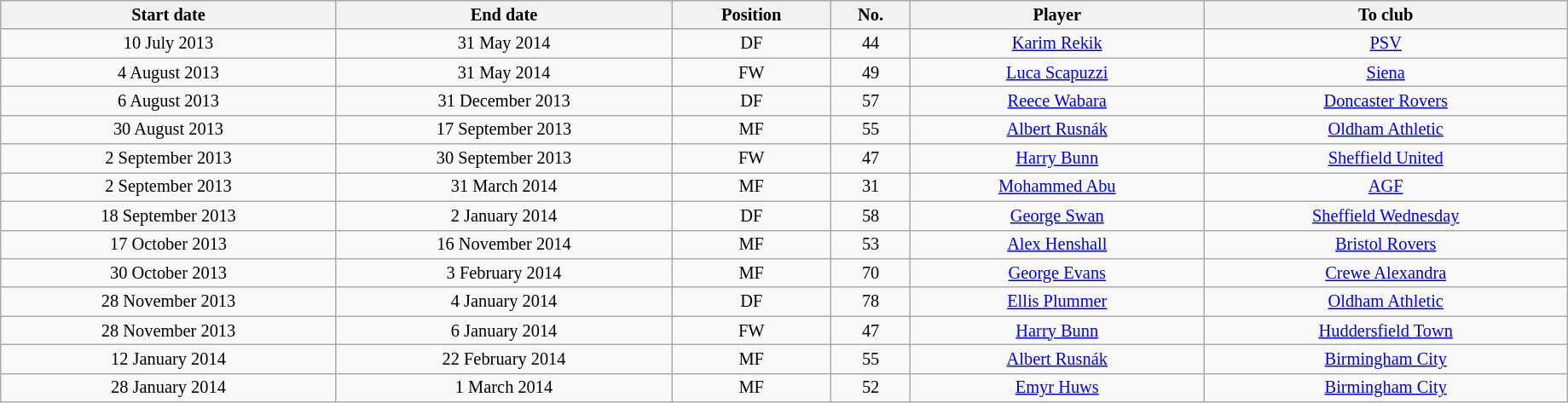<table class="wikitable sortable" style="width:97%; text-align:center; font-size:85%; text-align:centre;">
<tr>
<th>Start date</th>
<th>End date</th>
<th>Position</th>
<th>No.</th>
<th>Player</th>
<th>To club</th>
</tr>
<tr>
<td>10 July 2013</td>
<td>31 May 2014</td>
<td>DF</td>
<td>44</td>
<td style="text-align:center;"> <a href='#'>Karim Rekik</a></td>
<td style="text-align:center;"> <a href='#'>PSV</a></td>
</tr>
<tr>
<td>4 August 2013</td>
<td>31 May 2014</td>
<td>FW</td>
<td>49</td>
<td style="text-align:center;"> <a href='#'>Luca Scapuzzi</a></td>
<td style="text-align:center;"> <a href='#'>Siena</a></td>
</tr>
<tr>
<td>6 August 2013</td>
<td>31 December 2013</td>
<td>DF</td>
<td>57</td>
<td style="text-align:center;"> <a href='#'>Reece Wabara</a></td>
<td style="text-align:center;"> <a href='#'>Doncaster Rovers</a></td>
</tr>
<tr>
<td>30 August 2013</td>
<td>17 September 2013</td>
<td>MF</td>
<td>55</td>
<td style="text-align:center;"> <a href='#'>Albert Rusnák</a></td>
<td style="text-align:center;"> <a href='#'>Oldham Athletic</a></td>
</tr>
<tr>
<td>2 September 2013</td>
<td>30 September 2013</td>
<td>FW</td>
<td>47</td>
<td style="text-align:center;"> <a href='#'>Harry Bunn</a></td>
<td style="text-align:center;"> <a href='#'>Sheffield United</a></td>
</tr>
<tr>
<td>2 September 2013</td>
<td>31 March 2014</td>
<td>MF</td>
<td>31</td>
<td style="text-align:center;"> <a href='#'>Mohammed Abu</a></td>
<td style="text-align:center;"> <a href='#'>AGF</a></td>
</tr>
<tr>
<td>18 September 2013</td>
<td>2 January 2014</td>
<td>DF</td>
<td>58</td>
<td style="text-align:center;"> <a href='#'>George Swan</a></td>
<td style="text-align:center;"> <a href='#'>Sheffield Wednesday</a></td>
</tr>
<tr>
<td>17 October 2013</td>
<td>16 November 2014</td>
<td>MF</td>
<td>53</td>
<td style="text-align:center;"> <a href='#'>Alex Henshall</a></td>
<td style="text-align:center;"> <a href='#'>Bristol Rovers</a></td>
</tr>
<tr>
<td>30 October 2013</td>
<td>3 February 2014</td>
<td>MF</td>
<td>70</td>
<td style="text-align:center;"> <a href='#'>George Evans</a></td>
<td style="text-align:center;"> <a href='#'>Crewe Alexandra</a></td>
</tr>
<tr>
<td>28 November 2013</td>
<td>4 January 2014</td>
<td>DF</td>
<td>78</td>
<td style="text-align:center;"> <a href='#'>Ellis Plummer</a></td>
<td style="text-align:center;"> <a href='#'>Oldham Athletic</a></td>
</tr>
<tr>
<td>28 November 2013</td>
<td>6 January 2014</td>
<td>FW</td>
<td>47</td>
<td style="text-align:center;"> <a href='#'>Harry Bunn</a></td>
<td style="text-align:center;"> <a href='#'>Huddersfield Town</a></td>
</tr>
<tr>
<td>12 January 2014</td>
<td>22 February 2014</td>
<td>MF</td>
<td>55</td>
<td style="text-align:center;"> <a href='#'>Albert Rusnák</a></td>
<td style="text-align:center;"> <a href='#'>Birmingham City</a></td>
</tr>
<tr>
<td>28 January 2014</td>
<td>1 March 2014</td>
<td>MF</td>
<td>52</td>
<td style="text-align:center;"> <a href='#'>Emyr Huws</a></td>
<td style="text-align:center;"> <a href='#'>Birmingham City</a></td>
</tr>
</table>
